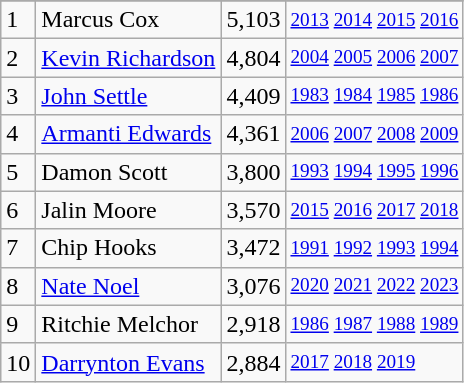<table class="wikitable">
<tr>
</tr>
<tr>
<td>1</td>
<td>Marcus Cox</td>
<td>5,103</td>
<td style="font-size:80%;"><a href='#'>2013</a> <a href='#'>2014</a> <a href='#'>2015</a> <a href='#'>2016</a></td>
</tr>
<tr>
<td>2</td>
<td><a href='#'>Kevin Richardson</a></td>
<td>4,804</td>
<td style="font-size:80%;"><a href='#'>2004</a> <a href='#'>2005</a> <a href='#'>2006</a> <a href='#'>2007</a></td>
</tr>
<tr>
<td>3</td>
<td><a href='#'>John Settle</a></td>
<td>4,409</td>
<td style="font-size:80%;"><a href='#'>1983</a> <a href='#'>1984</a> <a href='#'>1985</a> <a href='#'>1986</a></td>
</tr>
<tr>
<td>4</td>
<td><a href='#'>Armanti Edwards</a></td>
<td>4,361</td>
<td style="font-size:80%;"><a href='#'>2006</a> <a href='#'>2007</a> <a href='#'>2008</a> <a href='#'>2009</a></td>
</tr>
<tr>
<td>5</td>
<td>Damon Scott</td>
<td>3,800</td>
<td style="font-size:80%;"><a href='#'>1993</a> <a href='#'>1994</a> <a href='#'>1995</a> <a href='#'>1996</a></td>
</tr>
<tr>
<td>6</td>
<td>Jalin Moore</td>
<td>3,570</td>
<td style="font-size:80%;"><a href='#'>2015</a> <a href='#'>2016</a> <a href='#'>2017</a> <a href='#'>2018</a></td>
</tr>
<tr>
<td>7</td>
<td>Chip Hooks</td>
<td>3,472</td>
<td style="font-size:80%;"><a href='#'>1991</a> <a href='#'>1992</a> <a href='#'>1993</a> <a href='#'>1994</a></td>
</tr>
<tr>
<td>8</td>
<td><a href='#'>Nate Noel</a></td>
<td>3,076</td>
<td style="font-size:80%;"><a href='#'>2020</a> <a href='#'>2021</a> <a href='#'>2022</a> <a href='#'>2023</a></td>
</tr>
<tr>
<td>9</td>
<td>Ritchie Melchor</td>
<td>2,918</td>
<td style="font-size:80%;"><a href='#'>1986</a> <a href='#'>1987</a> <a href='#'>1988</a> <a href='#'>1989</a></td>
</tr>
<tr>
<td>10</td>
<td><a href='#'>Darrynton Evans</a></td>
<td>2,884</td>
<td style="font-size:80%;"><a href='#'>2017</a> <a href='#'>2018</a> <a href='#'>2019</a></td>
</tr>
</table>
